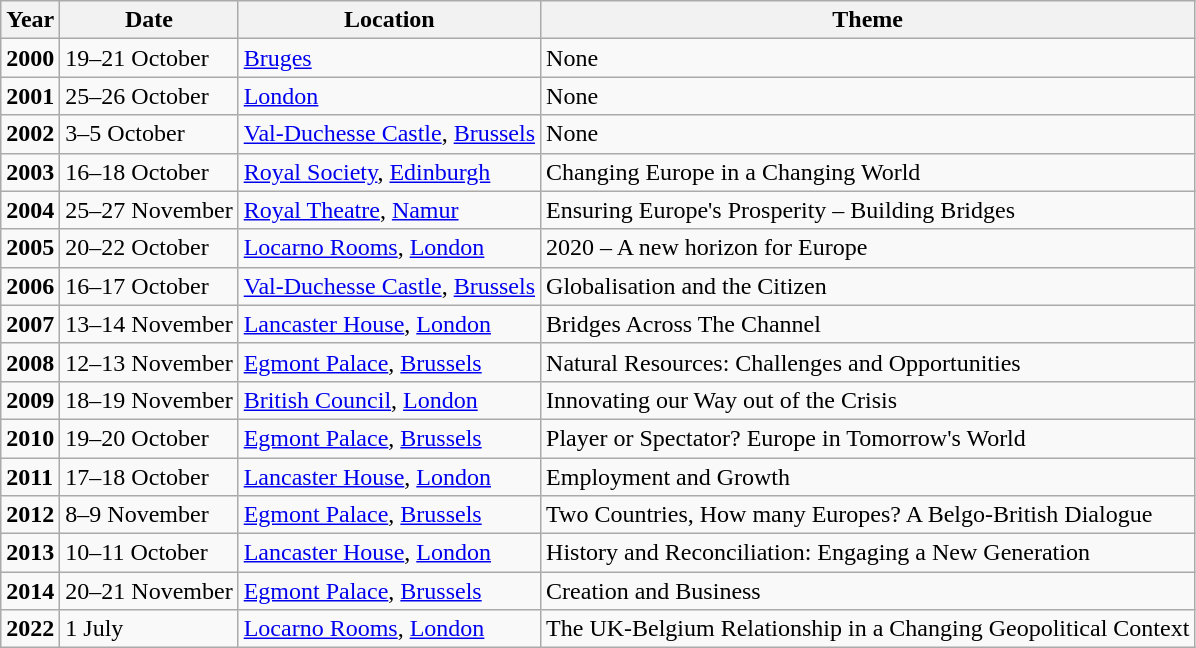<table class="wikitable">
<tr>
<th>Year</th>
<th>Date</th>
<th>Location</th>
<th>Theme</th>
</tr>
<tr>
<td><strong>2000</strong></td>
<td>19–21 October</td>
<td> <a href='#'>Bruges</a></td>
<td>None</td>
</tr>
<tr>
<td><strong>2001</strong></td>
<td>25–26 October</td>
<td> <a href='#'>London</a></td>
<td>None</td>
</tr>
<tr>
<td><strong>2002</strong></td>
<td>3–5 October</td>
<td> <a href='#'>Val-Duchesse Castle</a>, <a href='#'>Brussels</a></td>
<td>None</td>
</tr>
<tr>
<td><strong>2003</strong></td>
<td>16–18 October</td>
<td> <a href='#'>Royal Society</a>, <a href='#'>Edinburgh</a></td>
<td>Changing Europe in a Changing World</td>
</tr>
<tr>
<td><strong>2004</strong></td>
<td>25–27 November</td>
<td> <a href='#'>Royal Theatre</a>, <a href='#'>Namur</a></td>
<td>Ensuring Europe's Prosperity – Building Bridges</td>
</tr>
<tr>
<td><strong>2005</strong></td>
<td>20–22 October</td>
<td> <a href='#'>Locarno Rooms</a>, <a href='#'>London</a></td>
<td>2020 – A new horizon for Europe</td>
</tr>
<tr>
<td><strong>2006</strong></td>
<td>16–17 October</td>
<td> <a href='#'>Val-Duchesse Castle</a>, <a href='#'>Brussels</a></td>
<td>Globalisation and the Citizen</td>
</tr>
<tr>
<td><strong>2007</strong></td>
<td>13–14 November</td>
<td> <a href='#'>Lancaster House</a>, <a href='#'>London</a></td>
<td>Bridges Across The Channel</td>
</tr>
<tr>
<td><strong>2008</strong></td>
<td>12–13 November</td>
<td> <a href='#'>Egmont Palace</a>, <a href='#'>Brussels</a></td>
<td>Natural Resources: Challenges and Opportunities</td>
</tr>
<tr>
<td><strong>2009</strong></td>
<td>18–19 November</td>
<td> <a href='#'>British Council</a>, <a href='#'>London</a></td>
<td>Innovating our Way out of the Crisis</td>
</tr>
<tr>
<td><strong>2010</strong></td>
<td>19–20 October</td>
<td> <a href='#'>Egmont Palace</a>, <a href='#'>Brussels</a></td>
<td>Player or Spectator? Europe in Tomorrow's World</td>
</tr>
<tr>
<td><strong>2011</strong></td>
<td>17–18 October</td>
<td> <a href='#'>Lancaster House</a>, <a href='#'>London</a></td>
<td>Employment and Growth</td>
</tr>
<tr>
<td><strong>2012</strong></td>
<td>8–9 November</td>
<td> <a href='#'>Egmont Palace</a>, <a href='#'>Brussels</a></td>
<td>Two Countries, How many Europes? A Belgo-British Dialogue</td>
</tr>
<tr>
<td><strong>2013</strong></td>
<td>10–11 October</td>
<td> <a href='#'>Lancaster House</a>, <a href='#'>London</a></td>
<td>History and Reconciliation: Engaging a New Generation</td>
</tr>
<tr>
<td><strong>2014</strong></td>
<td>20–21 November</td>
<td> <a href='#'>Egmont Palace</a>, <a href='#'>Brussels</a></td>
<td>Creation and Business</td>
</tr>
<tr>
<td><strong>2022</strong></td>
<td>1 July</td>
<td> <a href='#'>Locarno Rooms</a>, <a href='#'>London</a></td>
<td>The UK-Belgium Relationship in a Changing Geopolitical Context</td>
</tr>
</table>
